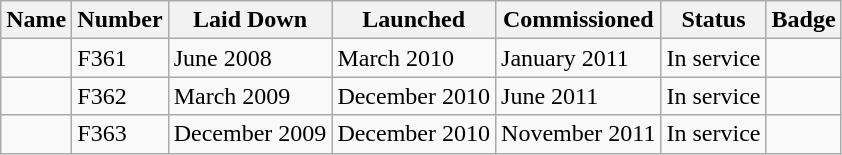<table class="wikitable">
<tr>
<th>Name</th>
<th>Number</th>
<th>Laid Down</th>
<th>Launched</th>
<th>Commissioned</th>
<th>Status</th>
<th>Badge</th>
</tr>
<tr>
<td></td>
<td>F361</td>
<td>June 2008</td>
<td>March 2010</td>
<td>January 2011</td>
<td>In service</td>
<td align=center></td>
</tr>
<tr>
<td></td>
<td>F362</td>
<td>March 2009</td>
<td>December 2010</td>
<td>June 2011</td>
<td>In service</td>
<td align=center></td>
</tr>
<tr>
<td></td>
<td>F363</td>
<td>December 2009</td>
<td>December 2010</td>
<td>November 2011</td>
<td>In service</td>
<td align=center></td>
</tr>
</table>
